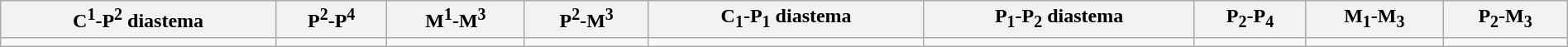<table class="wikitable sortable mw-collapsible mw-collapsed" width=100%>
<tr>
<th scope="col">C<sup>1</sup>-P<sup>2</sup> diastema</th>
<th scope="col">P<sup>2</sup>-P<sup>4</sup></th>
<th scope="col">M<sup>1</sup>-M<sup>3</sup></th>
<th scope="col">P<sup>2</sup>-M<sup>3</sup></th>
<th scope="col">C<sub>1</sub>-P<sub>1</sub> diastema</th>
<th scope="col">P<sub>1</sub>-P<sub>2</sub> diastema</th>
<th scope="col">P<sub>2</sub>-P<sub>4</sub></th>
<th scope="col">M<sub>1</sub>-M<sub>3</sub></th>
<th scope="col">P<sub>2</sub>-M<sub>3</sub></th>
</tr>
<tr>
<td scope="col"></td>
<td scope="col"></td>
<td scope="col"></td>
<td scope="col"></td>
<td scope="col"></td>
<td scope="col"></td>
<td scope="col"></td>
<td scope="col"></td>
<td scope="col"></td>
</tr>
</table>
